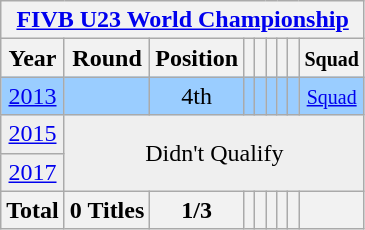<table class="wikitable" style="text-align: center;">
<tr>
<th colspan=9><a href='#'>FIVB U23 World Championship</a></th>
</tr>
<tr>
<th>Year</th>
<th>Round</th>
<th>Position</th>
<th></th>
<th></th>
<th></th>
<th></th>
<th></th>
<th><small>Squad</small></th>
</tr>
<tr bgcolor=9acdff>
<td> <a href='#'>2013</a></td>
<td></td>
<td>4th</td>
<td></td>
<td></td>
<td></td>
<td></td>
<td></td>
<td><small> <a href='#'>Squad</a></small></td>
</tr>
<tr bgcolor="efefef">
<td> <a href='#'>2015</a></td>
<td colspan=9 rowspan=2>Didn't Qualify</td>
</tr>
<tr bgcolor="efefef">
<td> <a href='#'>2017</a></td>
</tr>
<tr>
<th>Total</th>
<th>0 Titles</th>
<th>1/3</th>
<th></th>
<th></th>
<th></th>
<th></th>
<th></th>
<th></th>
</tr>
</table>
